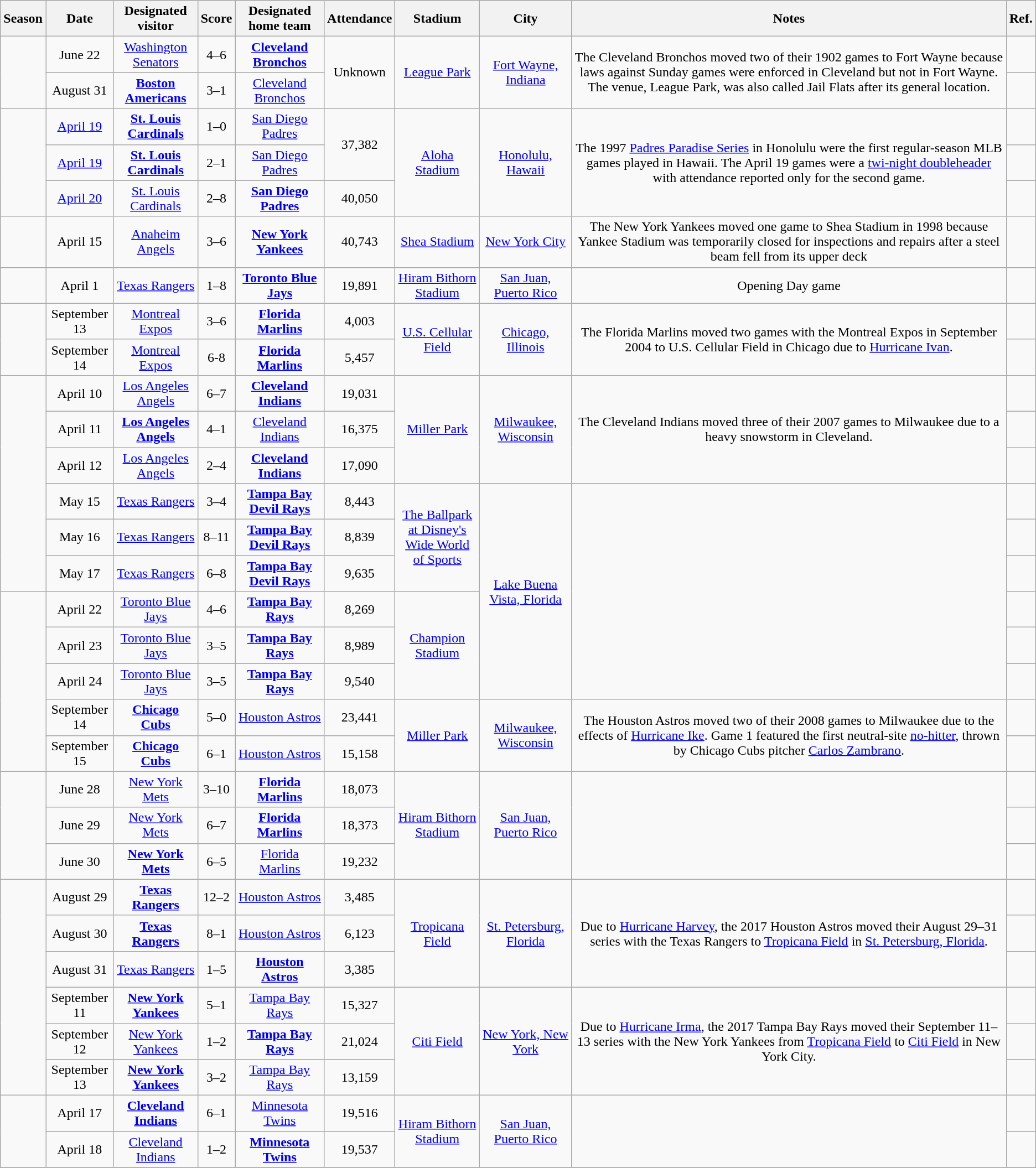<table class="wikitable sortable" style="text-align:center">
<tr>
<th>Season</th>
<th>Date</th>
<th>Designated visitor</th>
<th>Score</th>
<th>Designated home team</th>
<th>Attendance</th>
<th>Stadium</th>
<th>City</th>
<th>Notes</th>
<th>Ref.</th>
</tr>
<tr>
<td rowspan=2></td>
<td>June 22</td>
<td><a href='#'>Washington Senators</a></td>
<td>4–6</td>
<td><strong><a href='#'>Cleveland Bronchos</a></strong></td>
<td rowspan="2">Unknown</td>
<td rowspan=2><a href='#'>League Park</a></td>
<td rowspan=2><a href='#'>Fort Wayne, Indiana</a></td>
<td rowspan=2>The Cleveland Bronchos moved two of their 1902 games to Fort Wayne because laws against Sunday games were enforced in Cleveland but not in Fort Wayne. The venue, League Park, was also called Jail Flats after its general location.</td>
<td></td>
</tr>
<tr>
<td>August 31</td>
<td><strong><a href='#'>Boston Americans</a></strong></td>
<td>3–1</td>
<td><a href='#'>Cleveland Bronchos</a></td>
<td></td>
</tr>
<tr>
<td rowspan="3"></td>
<td><a href='#'>April 19</a></td>
<td><strong><a href='#'>St. Louis Cardinals</a></strong></td>
<td>1–0</td>
<td><a href='#'>San Diego Padres</a></td>
<td rowspan=2>37,382</td>
<td rowspan="3"><a href='#'>Aloha Stadium</a></td>
<td rowspan="3"><a href='#'>Honolulu, Hawaii</a></td>
<td rowspan=3>The 1997 <a href='#'>Padres Paradise Series</a> in Honolulu were the first regular-season MLB games played in Hawaii. The April 19 games were a <a href='#'>twi-night doubleheader</a> with attendance reported only for the second game.</td>
<td></td>
</tr>
<tr>
<td><a href='#'>April 19</a></td>
<td><strong><a href='#'>St. Louis Cardinals</a></strong></td>
<td>2–1</td>
<td><a href='#'>San Diego Padres</a></td>
<td></td>
</tr>
<tr>
<td><a href='#'>April 20</a></td>
<td><a href='#'>St. Louis Cardinals</a></td>
<td>2–8</td>
<td><strong><a href='#'>San Diego Padres</a></strong></td>
<td>40,050</td>
<td></td>
</tr>
<tr>
<td></td>
<td>April 15</td>
<td><a href='#'>Anaheim Angels</a></td>
<td>3–6</td>
<td><strong><a href='#'>New York Yankees</a></strong></td>
<td>40,743</td>
<td><a href='#'>Shea Stadium</a></td>
<td><a href='#'>New York City</a></td>
<td>The New York Yankees moved one game to Shea Stadium in 1998 because Yankee Stadium was temporarily closed for inspections and repairs after a steel beam fell from its upper deck</td>
<td></td>
</tr>
<tr>
<td></td>
<td>April 1</td>
<td><a href='#'>Texas Rangers</a></td>
<td>1–8</td>
<td><strong><a href='#'>Toronto Blue Jays</a> </strong></td>
<td>19,891</td>
<td><a href='#'>Hiram Bithorn Stadium</a></td>
<td><a href='#'>San Juan, Puerto Rico</a></td>
<td>Opening Day game</td>
<td></td>
</tr>
<tr>
<td rowspan="2"></td>
<td>September 13</td>
<td><a href='#'>Montreal Expos</a></td>
<td>3–6</td>
<td><strong><a href='#'>Florida Marlins</a> </strong></td>
<td>4,003</td>
<td rowspan="2"><a href='#'>U.S. Cellular Field</a></td>
<td rowspan="2"><a href='#'>Chicago, Illinois</a></td>
<td rowspan=2>The Florida Marlins moved two games with the Montreal Expos in September 2004 to U.S. Cellular Field in Chicago due to <a href='#'>Hurricane Ivan</a>.</td>
<td></td>
</tr>
<tr>
<td>September 14</td>
<td><a href='#'>Montreal Expos</a></td>
<td>6-8</td>
<td><strong><a href='#'>Florida Marlins</a> </strong></td>
<td>5,457</td>
<td></td>
</tr>
<tr>
<td rowspan="6"></td>
<td>April 10</td>
<td><a href='#'>Los Angeles Angels</a></td>
<td>6–7</td>
<td><strong><a href='#'>Cleveland Indians</a></strong></td>
<td>19,031</td>
<td rowspan="3"><a href='#'>Miller Park</a></td>
<td rowspan="3"><a href='#'>Milwaukee, Wisconsin</a></td>
<td rowspan=3>The Cleveland Indians moved three of their 2007 games to Milwaukee due to a heavy snowstorm in Cleveland.</td>
<td></td>
</tr>
<tr>
<td>April 11</td>
<td><strong><a href='#'>Los Angeles Angels</a></strong></td>
<td>4–1</td>
<td><a href='#'>Cleveland Indians</a></td>
<td>16,375</td>
<td></td>
</tr>
<tr>
<td>April 12</td>
<td><a href='#'>Los Angeles Angels</a></td>
<td>2–4</td>
<td><strong><a href='#'>Cleveland Indians</a></strong></td>
<td>17,090</td>
<td></td>
</tr>
<tr>
<td>May 15</td>
<td><a href='#'>Texas Rangers</a></td>
<td>3–4</td>
<td><strong><a href='#'>Tampa Bay Devil Rays</a></strong></td>
<td>8,443</td>
<td rowspan="3"><a href='#'>The Ballpark at Disney's<br>Wide World of Sports</a></td>
<td rowspan="6"><a href='#'>Lake Buena Vista, Florida</a></td>
<td rowspan=6></td>
<td></td>
</tr>
<tr>
<td>May 16</td>
<td><a href='#'>Texas Rangers</a></td>
<td>8–11</td>
<td><strong><a href='#'>Tampa Bay Devil Rays</a></strong></td>
<td>8,839</td>
<td></td>
</tr>
<tr>
<td>May 17</td>
<td><a href='#'>Texas Rangers</a></td>
<td>6–8</td>
<td><strong><a href='#'>Tampa Bay Devil Rays</a></strong></td>
<td>9,635</td>
<td></td>
</tr>
<tr>
<td rowspan="5"></td>
<td>April 22</td>
<td><a href='#'>Toronto Blue Jays</a></td>
<td>4–6</td>
<td><strong><a href='#'>Tampa Bay Rays</a></strong></td>
<td>8,269</td>
<td rowspan="3"><a href='#'>Champion Stadium</a></td>
<td></td>
</tr>
<tr>
<td>April 23</td>
<td><a href='#'>Toronto Blue Jays</a></td>
<td>3–5</td>
<td><strong><a href='#'>Tampa Bay Rays</a></strong></td>
<td>8,989</td>
<td></td>
</tr>
<tr>
<td>April 24</td>
<td><a href='#'>Toronto Blue Jays</a></td>
<td>3–5</td>
<td><strong><a href='#'>Tampa Bay Rays</a></strong></td>
<td>9,540</td>
<td></td>
</tr>
<tr>
<td>September 14</td>
<td><strong><a href='#'>Chicago Cubs</a></strong></td>
<td>5–0</td>
<td><a href='#'>Houston Astros</a></td>
<td>23,441</td>
<td rowspan="2"><a href='#'>Miller Park</a></td>
<td rowspan="2"><a href='#'>Milwaukee, Wisconsin</a></td>
<td rowspan=2>The Houston Astros moved two of their 2008 games to Milwaukee due to the effects of <a href='#'>Hurricane Ike</a>. Game 1 featured the first neutral-site <a href='#'>no-hitter</a>, thrown by Chicago Cubs pitcher <a href='#'>Carlos Zambrano</a>.</td>
<td> </td>
</tr>
<tr>
<td>September 15</td>
<td><strong><a href='#'>Chicago Cubs</a></strong></td>
<td>6–1</td>
<td><a href='#'>Houston Astros</a></td>
<td>15,158</td>
<td></td>
</tr>
<tr>
<td rowspan="3"></td>
<td>June 28</td>
<td><a href='#'>New York Mets</a></td>
<td>3–10</td>
<td><strong><a href='#'>Florida Marlins</a></strong></td>
<td>18,073</td>
<td rowspan="3"><a href='#'>Hiram Bithorn Stadium</a></td>
<td rowspan="3"><a href='#'>San Juan, Puerto Rico</a></td>
<td rowspan=3></td>
<td></td>
</tr>
<tr>
<td>June 29</td>
<td><a href='#'>New York Mets</a></td>
<td>6–7</td>
<td><strong><a href='#'>Florida Marlins</a></strong></td>
<td>18,373</td>
<td></td>
</tr>
<tr>
<td>June 30</td>
<td><strong><a href='#'>New York Mets</a></strong></td>
<td>6–5</td>
<td><a href='#'>Florida Marlins</a></td>
<td>19,232</td>
<td></td>
</tr>
<tr>
<td rowspan="6"></td>
<td>August 29</td>
<td><strong><a href='#'>Texas Rangers</a></strong></td>
<td>12–2</td>
<td><a href='#'>Houston Astros</a></td>
<td>3,485</td>
<td rowspan="3"><a href='#'>Tropicana Field</a></td>
<td rowspan="3"><a href='#'>St. Petersburg, Florida</a></td>
<td rowspan=3>Due to <a href='#'>Hurricane Harvey</a>, the 2017 Houston Astros moved their August 29–31 series with the Texas Rangers to <a href='#'>Tropicana Field</a> in <a href='#'>St. Petersburg, Florida</a>.</td>
<td></td>
</tr>
<tr>
<td>August 30</td>
<td><strong><a href='#'>Texas Rangers</a></strong></td>
<td>8–1</td>
<td><a href='#'>Houston Astros</a></td>
<td>6,123</td>
<td></td>
</tr>
<tr>
<td>August 31</td>
<td><a href='#'>Texas Rangers</a></td>
<td>1–5</td>
<td><strong><a href='#'>Houston Astros</a></strong></td>
<td>3,385</td>
<td></td>
</tr>
<tr>
<td>September 11</td>
<td><strong><a href='#'>New York Yankees</a></strong></td>
<td>5–1</td>
<td><a href='#'>Tampa Bay Rays</a></td>
<td>15,327</td>
<td rowspan="3"><a href='#'>Citi Field</a></td>
<td rowspan="3"><a href='#'>New York, New York</a></td>
<td rowspan=3>Due to <a href='#'>Hurricane Irma</a>, the 2017 Tampa Bay Rays moved their September 11–13 series with the New York Yankees from  <a href='#'>Tropicana Field</a> to <a href='#'>Citi Field</a> in New York City.</td>
<td></td>
</tr>
<tr>
<td>September 12</td>
<td><a href='#'>New York Yankees</a></td>
<td>1–2</td>
<td><strong><a href='#'>Tampa Bay Rays</a></strong></td>
<td>21,024</td>
<td></td>
</tr>
<tr>
<td>September 13</td>
<td><strong><a href='#'>New York Yankees</a></strong></td>
<td>3–2</td>
<td><a href='#'>Tampa Bay Rays</a></td>
<td>13,159</td>
<td></td>
</tr>
<tr>
<td rowspan="2"></td>
<td>April 17</td>
<td><strong><a href='#'>Cleveland Indians</a></strong></td>
<td>6–1</td>
<td><a href='#'>Minnesota Twins</a></td>
<td>19,516</td>
<td rowspan="2"><a href='#'>Hiram Bithorn Stadium</a></td>
<td rowspan="2"><a href='#'>San Juan, Puerto Rico</a></td>
<td rowspan="2"></td>
<td></td>
</tr>
<tr>
<td>April 18</td>
<td><a href='#'>Cleveland Indians</a></td>
<td>1–2</td>
<td><strong><a href='#'>Minnesota Twins</a></strong></td>
<td>19,537</td>
<td></td>
</tr>
<tr>
</tr>
</table>
